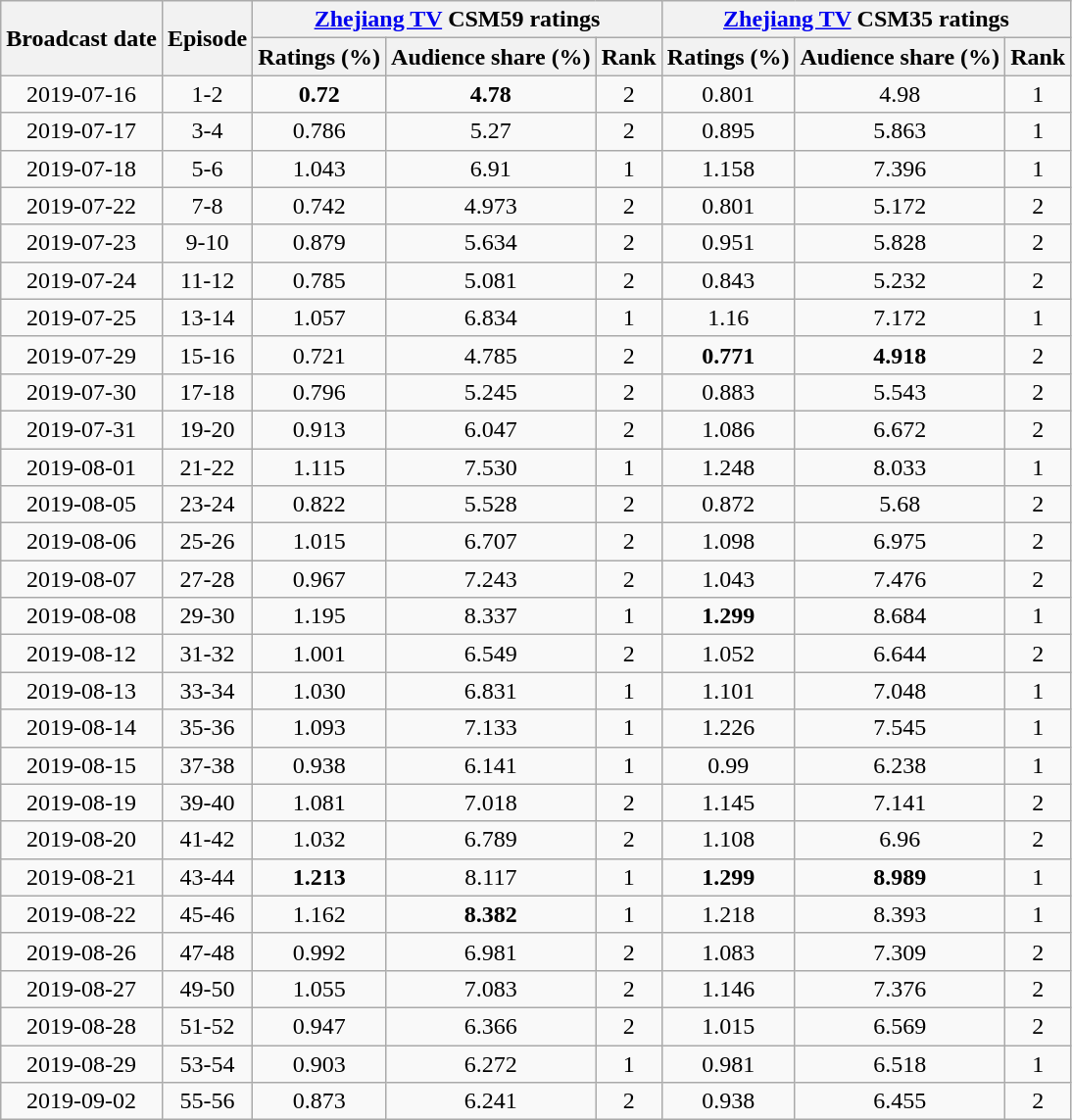<table class="wikitable sortable mw-collapsible jquery-tablesorter" style="text-align:center">
<tr>
<th colspan="1" rowspan="2"><strong>Broadcast date</strong></th>
<th colspan="1" rowspan="2"><strong>Episode</strong></th>
<th colspan="3" rowspan="1"><strong><a href='#'>Zhejiang TV</a> CSM59 ratings</strong></th>
<th colspan="3" rowspan="1"><strong><a href='#'>Zhejiang TV</a> CSM35 ratings</strong></th>
</tr>
<tr>
<th><strong>Ratings (%)</strong></th>
<th><strong>Audience share (%)</strong></th>
<th><strong>Rank</strong></th>
<th><strong>Ratings (%)</strong></th>
<th><strong>Audience share (%)</strong></th>
<th><strong>Rank</strong></th>
</tr>
<tr>
<td>2019-07-16</td>
<td>1-2</td>
<td><strong><span>0.72</span></strong></td>
<td><strong><span>4.78</span></strong></td>
<td>2</td>
<td>0.801</td>
<td>4.98</td>
<td>1</td>
</tr>
<tr>
<td>2019-07-17</td>
<td>3-4</td>
<td>0.786</td>
<td>5.27</td>
<td>2</td>
<td>0.895</td>
<td>5.863</td>
<td>1</td>
</tr>
<tr>
<td>2019-07-18</td>
<td>5-6</td>
<td>1.043</td>
<td>6.91</td>
<td>1</td>
<td>1.158</td>
<td>7.396</td>
<td>1</td>
</tr>
<tr>
<td>2019-07-22</td>
<td>7-8</td>
<td>0.742</td>
<td>4.973</td>
<td>2</td>
<td>0.801</td>
<td>5.172</td>
<td>2</td>
</tr>
<tr>
<td>2019-07-23</td>
<td>9-10</td>
<td>0.879</td>
<td>5.634</td>
<td>2</td>
<td>0.951</td>
<td>5.828</td>
<td>2</td>
</tr>
<tr>
<td>2019-07-24</td>
<td>11-12</td>
<td>0.785</td>
<td>5.081</td>
<td>2</td>
<td>0.843</td>
<td>5.232</td>
<td>2</td>
</tr>
<tr>
<td>2019-07-25</td>
<td>13-14</td>
<td>1.057</td>
<td>6.834</td>
<td>1</td>
<td>1.16</td>
<td>7.172</td>
<td>1</td>
</tr>
<tr>
<td>2019-07-29</td>
<td>15-16</td>
<td>0.721</td>
<td>4.785</td>
<td>2</td>
<td><strong><span>0.771</span></strong></td>
<td><strong><span>4.918</span></strong></td>
<td>2</td>
</tr>
<tr>
<td>2019-07-30</td>
<td>17-18</td>
<td>0.796</td>
<td>5.245</td>
<td>2</td>
<td>0.883</td>
<td>5.543</td>
<td>2</td>
</tr>
<tr>
<td>2019-07-31</td>
<td>19-20</td>
<td>0.913</td>
<td>6.047</td>
<td>2</td>
<td>1.086</td>
<td>6.672</td>
<td>2</td>
</tr>
<tr>
<td>2019-08-01</td>
<td>21-22</td>
<td>1.115</td>
<td>7.530</td>
<td>1</td>
<td>1.248</td>
<td>8.033</td>
<td>1</td>
</tr>
<tr>
<td>2019-08-05</td>
<td>23-24</td>
<td>0.822</td>
<td>5.528</td>
<td>2</td>
<td>0.872</td>
<td>5.68</td>
<td>2</td>
</tr>
<tr>
<td>2019-08-06</td>
<td>25-26</td>
<td>1.015</td>
<td>6.707</td>
<td>2</td>
<td>1.098</td>
<td>6.975</td>
<td>2</td>
</tr>
<tr>
<td>2019-08-07</td>
<td>27-28</td>
<td>0.967</td>
<td>7.243</td>
<td>2</td>
<td>1.043</td>
<td>7.476</td>
<td>2</td>
</tr>
<tr>
<td>2019-08-08</td>
<td>29-30</td>
<td>1.195</td>
<td>8.337</td>
<td>1</td>
<td><strong><span>1.299</span></strong></td>
<td>8.684</td>
<td>1</td>
</tr>
<tr>
<td>2019-08-12</td>
<td>31-32</td>
<td>1.001</td>
<td>6.549</td>
<td>2</td>
<td>1.052</td>
<td>6.644</td>
<td>2</td>
</tr>
<tr>
<td>2019-08-13</td>
<td>33-34</td>
<td>1.030</td>
<td>6.831</td>
<td>1</td>
<td>1.101</td>
<td>7.048</td>
<td>1</td>
</tr>
<tr>
<td>2019-08-14</td>
<td>35-36</td>
<td>1.093</td>
<td>7.133</td>
<td>1</td>
<td>1.226</td>
<td>7.545</td>
<td>1</td>
</tr>
<tr>
<td>2019-08-15</td>
<td>37-38</td>
<td>0.938</td>
<td>6.141</td>
<td>1</td>
<td>0.99</td>
<td>6.238</td>
<td>1</td>
</tr>
<tr>
<td>2019-08-19</td>
<td>39-40</td>
<td>1.081</td>
<td>7.018</td>
<td>2</td>
<td>1.145</td>
<td>7.141</td>
<td>2</td>
</tr>
<tr>
<td>2019-08-20</td>
<td>41-42</td>
<td>1.032</td>
<td>6.789</td>
<td>2</td>
<td>1.108</td>
<td>6.96</td>
<td>2</td>
</tr>
<tr>
<td>2019-08-21</td>
<td>43-44</td>
<td><strong><span>1.213</span></strong></td>
<td>8.117</td>
<td>1</td>
<td><strong><span>1.299</span></strong></td>
<td><strong><span>8.989</span></strong></td>
<td>1</td>
</tr>
<tr>
<td>2019-08-22</td>
<td>45-46</td>
<td>1.162</td>
<td><strong><span>8.382</span></strong></td>
<td>1</td>
<td>1.218</td>
<td>8.393</td>
<td>1</td>
</tr>
<tr>
<td>2019-08-26</td>
<td>47-48</td>
<td>0.992</td>
<td>6.981</td>
<td>2</td>
<td>1.083</td>
<td>7.309</td>
<td>2</td>
</tr>
<tr>
<td>2019-08-27</td>
<td>49-50</td>
<td>1.055</td>
<td>7.083</td>
<td>2</td>
<td>1.146</td>
<td>7.376</td>
<td>2</td>
</tr>
<tr>
<td>2019-08-28</td>
<td>51-52</td>
<td>0.947</td>
<td>6.366</td>
<td>2</td>
<td>1.015</td>
<td>6.569</td>
<td>2</td>
</tr>
<tr>
<td>2019-08-29</td>
<td>53-54</td>
<td>0.903</td>
<td>6.272</td>
<td>1</td>
<td>0.981</td>
<td>6.518</td>
<td>1</td>
</tr>
<tr>
<td>2019-09-02</td>
<td>55-56</td>
<td>0.873</td>
<td>6.241</td>
<td>2</td>
<td>0.938</td>
<td>6.455</td>
<td>2</td>
</tr>
</table>
